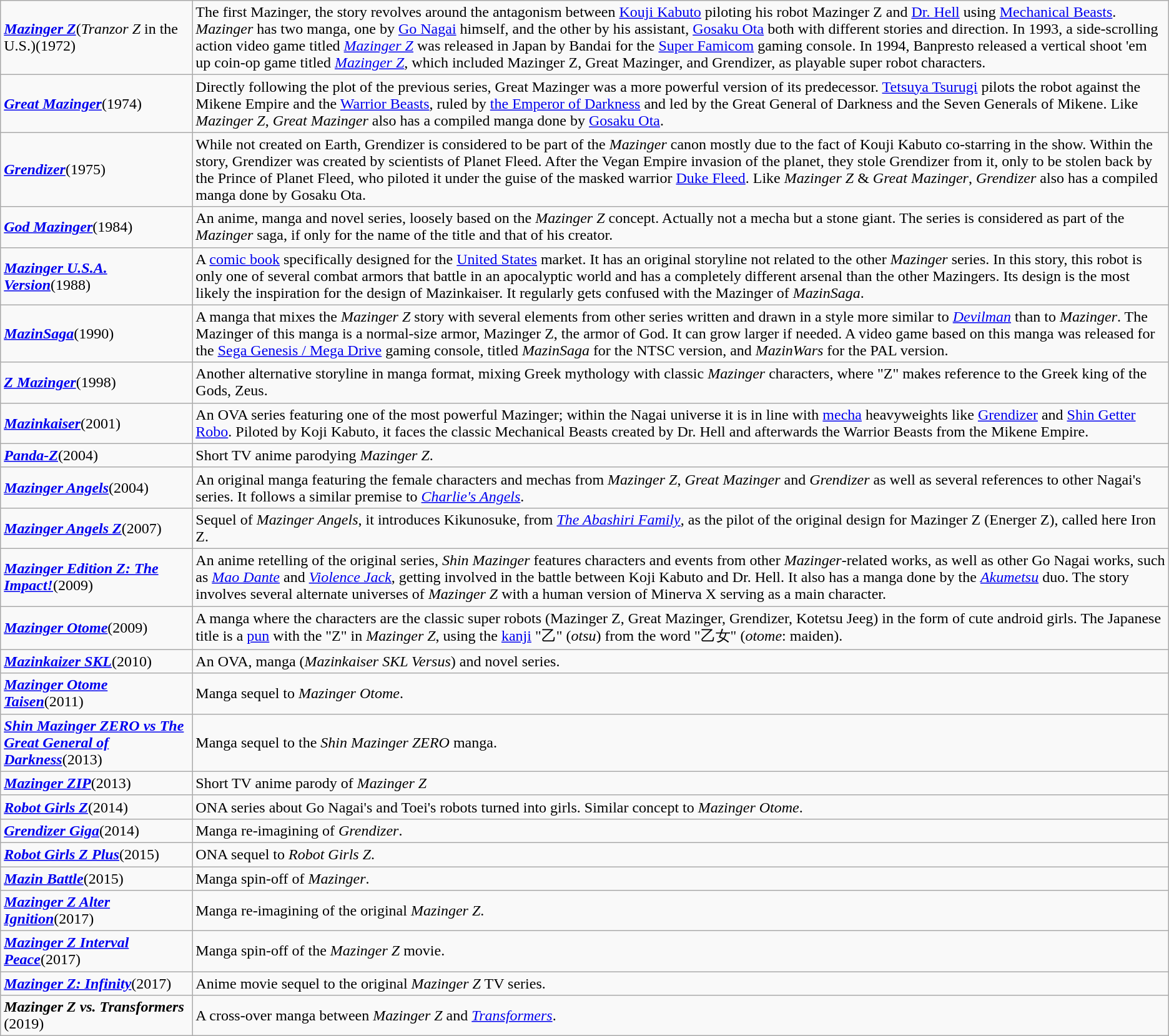<table class="wikitable">
<tr>
<td><strong><em><a href='#'>Mazinger Z</a></em></strong>(<em>Tranzor Z</em> in the U.S.)(1972)</td>
<td>The first Mazinger, the story revolves around the antagonism between <a href='#'>Kouji Kabuto</a> piloting his robot Mazinger Z and <a href='#'>Dr. Hell</a> using <a href='#'>Mechanical Beasts</a>. <em>Mazinger</em> has two manga, one by <a href='#'>Go Nagai</a> himself, and the other by his assistant, <a href='#'>Gosaku Ota</a> both with different stories and direction. In 1993, a side-scrolling action video game titled <a href='#'><em>Mazinger Z</em></a> was released in Japan by Bandai for the <a href='#'>Super Famicom</a> gaming console. In 1994, Banpresto released a vertical shoot 'em up coin-op game titled <em><a href='#'>Mazinger Z</a></em>, which included Mazinger Z, Great Mazinger, and Grendizer, as playable super robot characters.</td>
</tr>
<tr --->
<td><strong><em><a href='#'>Great Mazinger</a></em></strong>(1974)</td>
<td>Directly following the plot of the previous series, Great Mazinger was a more powerful version of its predecessor. <a href='#'>Tetsuya Tsurugi</a> pilots the robot against the Mikene Empire and the <a href='#'>Warrior Beasts</a>, ruled by <a href='#'>the Emperor of Darkness</a> and led by the Great General of Darkness and the Seven Generals of Mikene. Like <em>Mazinger Z</em>, <em>Great Mazinger</em> also has a compiled manga done by <a href='#'>Gosaku Ota</a>.</td>
</tr>
<tr --->
<td><strong><em><a href='#'>Grendizer</a></em></strong>(1975)</td>
<td>While not created on Earth, Grendizer is considered to be part of the <em>Mazinger</em> canon mostly due to the fact of Kouji Kabuto co-starring in the show. Within the story, Grendizer was created by scientists of Planet Fleed. After the Vegan Empire invasion of the planet, they stole Grendizer from it, only to be stolen back by the Prince of Planet Fleed, who piloted it under the guise of the masked warrior <a href='#'>Duke Fleed</a>. Like <em>Mazinger Z</em> & <em>Great Mazinger</em>, <em>Grendizer</em> also has a compiled manga done by Gosaku Ota.</td>
</tr>
<tr --->
<td><strong><em><a href='#'>God Mazinger</a></em></strong>(1984)</td>
<td>An anime, manga and novel series, loosely based on the <em>Mazinger Z</em> concept. Actually not a mecha but a stone giant. The series is considered as part of the <em>Mazinger</em> saga, if only for the name of the title and that of his creator.</td>
</tr>
<tr --->
<td><strong><em><a href='#'>Mazinger U.S.A. Version</a></em></strong>(1988)</td>
<td>A <a href='#'>comic book</a> specifically designed for the <a href='#'>United States</a> market. It has an original storyline not related to the other <em>Mazinger</em> series. In this story, this robot is only one of several combat armors that battle in an apocalyptic world and has a completely different arsenal than the other Mazingers. Its design is the most likely the inspiration for the design of Mazinkaiser. It regularly gets confused with the Mazinger of <em>MazinSaga</em>.</td>
</tr>
<tr --->
<td><strong><em><a href='#'>MazinSaga</a></em></strong>(1990)</td>
<td>A manga that mixes the <em>Mazinger Z</em> story with several elements from other series written and drawn in a style more similar to <em><a href='#'>Devilman</a></em> than to <em>Mazinger</em>. The Mazinger of this manga is a normal-size armor, Mazinger Z, the armor of God. It can grow larger if needed. A video game based on this manga was released for the <a href='#'>Sega Genesis / Mega Drive</a> gaming console, titled <em>MazinSaga</em> for the NTSC version, and <em>MazinWars</em> for the PAL version.</td>
</tr>
<tr --->
<td><strong><em><a href='#'>Z Mazinger</a></em></strong>(1998)</td>
<td>Another alternative storyline in manga format, mixing Greek mythology with classic <em>Mazinger</em> characters, where "Z" makes reference to the Greek king of the Gods, Zeus.</td>
</tr>
<tr --->
<td><strong><em><a href='#'>Mazinkaiser</a></em></strong>(2001)</td>
<td>An OVA series featuring one of the most powerful Mazinger; within the Nagai universe it is in line with <a href='#'>mecha</a> heavyweights like <a href='#'>Grendizer</a> and <a href='#'>Shin Getter Robo</a>. Piloted by Koji Kabuto, it faces the classic Mechanical Beasts created by Dr. Hell and afterwards the Warrior Beasts from the Mikene Empire.</td>
</tr>
<tr --->
<td><strong><em><a href='#'>Panda-Z</a></em></strong>(2004)</td>
<td>Short TV anime parodying <em>Mazinger Z</em>.</td>
</tr>
<tr --->
<td><strong><em><a href='#'>Mazinger Angels</a></em></strong>(2004)</td>
<td>An original manga featuring the female characters and mechas from <em>Mazinger Z</em>, <em>Great Mazinger</em> and <em>Grendizer</em> as well as several references to other Nagai's series. It follows a similar premise to <em><a href='#'>Charlie's Angels</a></em>.</td>
</tr>
<tr --->
<td><strong><em><a href='#'>Mazinger Angels Z</a></em></strong>(2007)</td>
<td>Sequel of <em>Mazinger Angels</em>, it introduces Kikunosuke, from <em><a href='#'>The Abashiri Family</a></em>, as the pilot of the original design for Mazinger Z (Energer Z), called here Iron Z.</td>
</tr>
<tr --->
<td><strong><em><a href='#'>Mazinger Edition Z: The Impact!</a></em></strong>(2009)</td>
<td>An anime retelling of the original series, <em>Shin Mazinger</em> features characters and events from other <em>Mazinger</em>-related works, as well as other Go Nagai works, such as <em><a href='#'>Mao Dante</a></em> and <em><a href='#'>Violence Jack</a></em>, getting involved in the battle between Koji Kabuto and Dr. Hell. It also has a manga done by the <em><a href='#'>Akumetsu</a></em> duo. The story involves several alternate universes of <em>Mazinger Z</em> with a human version of Minerva X serving as a main character.</td>
</tr>
<tr --->
<td><strong><em><a href='#'>Mazinger Otome</a></em></strong>(2009)</td>
<td>A manga where the characters are the classic super robots (Mazinger Z, Great Mazinger, Grendizer, Kotetsu Jeeg) in the form of cute android girls. The Japanese title is a <a href='#'>pun</a> with the "Z" in <em>Mazinger Z</em>, using the <a href='#'>kanji</a> "乙" (<em>otsu</em>) from the word "乙女" (<em>otome</em>: maiden).</td>
</tr>
<tr --->
<td><strong><em><a href='#'>Mazinkaizer SKL</a></em></strong>(2010)</td>
<td>An OVA, manga (<em>Mazinkaiser SKL Versus</em>) and novel series.</td>
</tr>
<tr --->
<td><strong><em><a href='#'>Mazinger Otome Taisen</a></em></strong>(2011)</td>
<td>Manga sequel to <em>Mazinger Otome</em>.</td>
</tr>
<tr --->
<td><strong><em><a href='#'>Shin Mazinger ZERO vs The Great General of Darkness</a></em></strong>(2013)</td>
<td>Manga sequel to the <em>Shin Mazinger ZERO</em> manga.</td>
</tr>
<tr --->
<td><strong><em><a href='#'>Mazinger ZIP</a></em></strong>(2013)</td>
<td>Short TV anime parody of <em>Mazinger Z</em></td>
</tr>
<tr --->
<td><strong><em><a href='#'>Robot Girls Z</a></em></strong>(2014)</td>
<td>ONA series about Go Nagai's and Toei's robots turned into girls. Similar concept to <em>Mazinger Otome</em>.</td>
</tr>
<tr --->
<td><strong><em><a href='#'>Grendizer Giga</a></em></strong>(2014)</td>
<td>Manga re-imagining of <em>Grendizer</em>.</td>
</tr>
<tr --->
<td><strong><em><a href='#'>Robot Girls Z Plus</a></em></strong>(2015)</td>
<td>ONA sequel to <em>Robot Girls Z</em>.</td>
</tr>
<tr --->
<td><strong><em><a href='#'>Mazin Battle</a></em></strong>(2015)</td>
<td>Manga spin-off of <em>Mazinger</em>.</td>
</tr>
<tr --->
<td><strong><em><a href='#'>Mazinger Z Alter Ignition</a></em></strong>(2017)</td>
<td>Manga re-imagining of the original <em>Mazinger Z</em>.</td>
</tr>
<tr --->
<td><strong><em><a href='#'>Mazinger Z Interval Peace</a></em></strong>(2017)</td>
<td>Manga spin-off of the <em>Mazinger Z</em> movie.</td>
</tr>
<tr --->
<td><strong><em><a href='#'>Mazinger Z: Infinity</a></em></strong>(2017)</td>
<td>Anime movie sequel to the original <em>Mazinger Z</em> TV series.</td>
</tr>
<tr --->
<td><strong><em>Mazinger Z vs. Transformers</em></strong> (2019)</td>
<td>A cross-over manga between <em>Mazinger Z</em> and <em><a href='#'>Transformers</a></em>.</td>
</tr>
</table>
